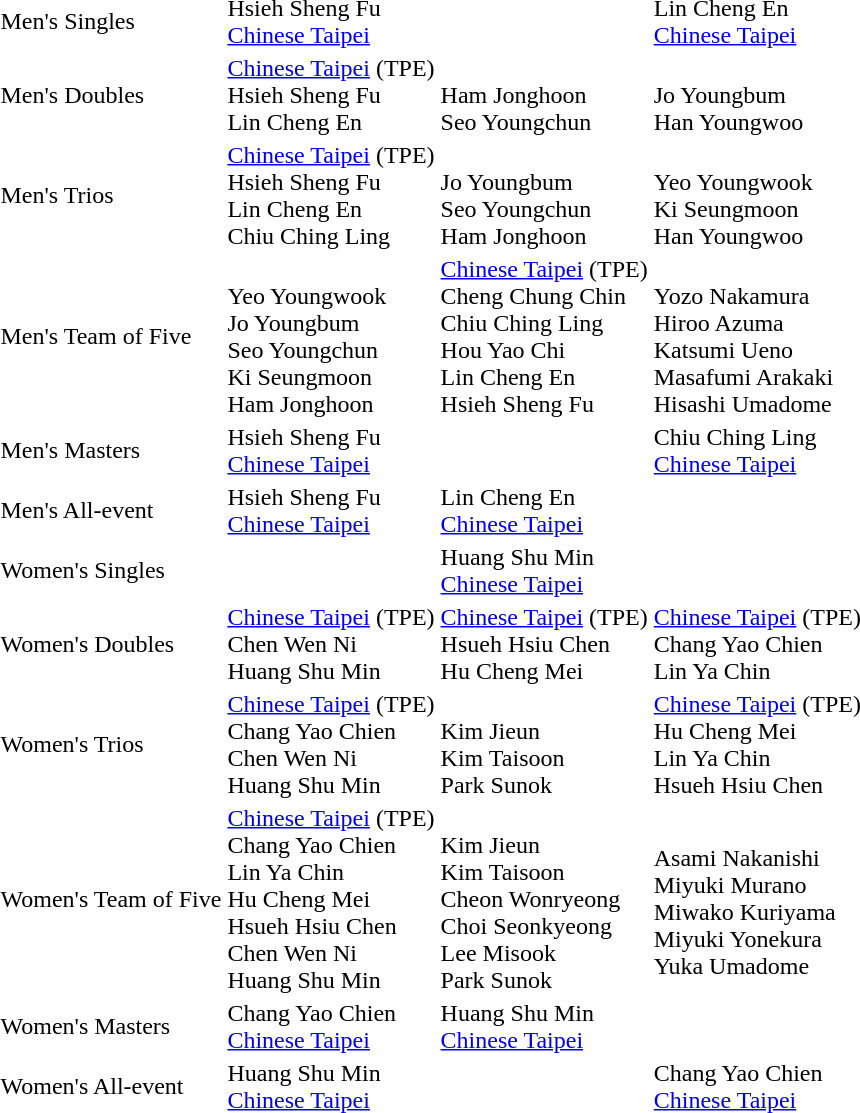<table>
<tr>
<td>Men's Singles</td>
<td>Hsieh Sheng Fu<br> <a href='#'>Chinese Taipei</a></td>
<td></td>
<td>Lin Cheng En<br> <a href='#'>Chinese Taipei</a></td>
</tr>
<tr>
<td>Men's Doubles</td>
<td> <a href='#'>Chinese Taipei</a> <span>(TPE)</span><br>Hsieh Sheng Fu<br>Lin Cheng En</td>
<td><br>Ham Jonghoon<br>Seo Youngchun</td>
<td><br>Jo Youngbum<br>Han Youngwoo</td>
</tr>
<tr>
<td>Men's Trios</td>
<td> <a href='#'>Chinese Taipei</a> <span>(TPE)</span><br>Hsieh Sheng Fu<br>Lin Cheng En<br>Chiu Ching Ling</td>
<td><br>Jo Youngbum<br>Seo Youngchun<br>Ham Jonghoon</td>
<td><br>Yeo Youngwook<br>Ki Seungmoon<br>Han Youngwoo</td>
</tr>
<tr>
<td>Men's Team of Five</td>
<td><br>Yeo Youngwook<br>Jo Youngbum<br>Seo Youngchun<br>Ki Seungmoon<br>Ham Jonghoon</td>
<td> <a href='#'>Chinese Taipei</a> <span>(TPE)</span><br>Cheng Chung Chin<br>Chiu Ching Ling<br>Hou Yao Chi<br>Lin Cheng En<br>Hsieh Sheng Fu</td>
<td><br>Yozo Nakamura<br>Hiroo Azuma<br>Katsumi Ueno<br>Masafumi Arakaki<br>Hisashi Umadome</td>
</tr>
<tr>
<td>Men's Masters</td>
<td>Hsieh Sheng Fu<br> <a href='#'>Chinese Taipei</a></td>
<td></td>
<td>Chiu Ching Ling<br> <a href='#'>Chinese Taipei</a></td>
</tr>
<tr>
<td>Men's All-event</td>
<td>Hsieh Sheng Fu<br> <a href='#'>Chinese Taipei</a></td>
<td>Lin Cheng En<br> <a href='#'>Chinese Taipei</a></td>
<td></td>
</tr>
<tr>
<td>Women's Singles</td>
<td></td>
<td>Huang Shu Min<br> <a href='#'>Chinese Taipei</a></td>
<td></td>
</tr>
<tr>
<td>Women's Doubles</td>
<td> <a href='#'>Chinese Taipei</a> <span>(TPE)</span><br>Chen Wen Ni<br>Huang Shu Min</td>
<td> <a href='#'>Chinese Taipei</a> <span>(TPE)</span><br>Hsueh Hsiu Chen<br>Hu Cheng Mei</td>
<td> <a href='#'>Chinese Taipei</a> <span>(TPE)</span><br>Chang Yao Chien<br>Lin Ya Chin</td>
</tr>
<tr>
<td>Women's Trios</td>
<td> <a href='#'>Chinese Taipei</a> <span>(TPE)</span><br>Chang Yao Chien<br>Chen Wen Ni<br>Huang Shu Min</td>
<td><br>Kim Jieun<br>Kim Taisoon<br>Park Sunok</td>
<td> <a href='#'>Chinese Taipei</a> <span>(TPE)</span><br>Hu Cheng Mei<br>Lin Ya Chin<br>Hsueh Hsiu Chen</td>
</tr>
<tr>
<td>Women's Team of Five</td>
<td> <a href='#'>Chinese Taipei</a> <span>(TPE)</span><br>Chang Yao Chien<br>Lin Ya Chin<br>Hu Cheng Mei<br>Hsueh Hsiu Chen<br>Chen Wen Ni<br>Huang Shu Min</td>
<td><br>Kim Jieun<br>Kim Taisoon<br>Cheon Wonryeong<br>Choi Seonkyeong<br>Lee Misook<br>Park Sunok</td>
<td><br>Asami Nakanishi<br>Miyuki Murano<br>Miwako Kuriyama<br>Miyuki Yonekura<br>Yuka Umadome</td>
</tr>
<tr>
<td>Women's Masters</td>
<td>Chang Yao Chien<br> <a href='#'>Chinese Taipei</a></td>
<td>Huang Shu Min<br> <a href='#'>Chinese Taipei</a></td>
<td></td>
</tr>
<tr>
<td>Women's All-event</td>
<td>Huang Shu Min<br> <a href='#'>Chinese Taipei</a></td>
<td></td>
<td>Chang Yao Chien<br> <a href='#'>Chinese Taipei</a></td>
</tr>
</table>
